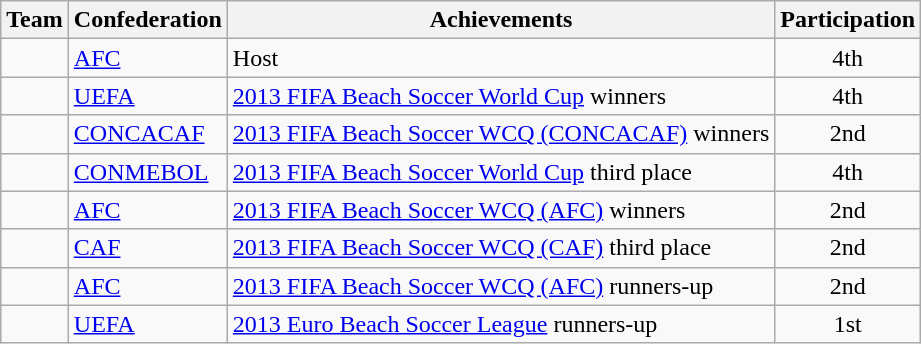<table class="wikitable">
<tr>
<th>Team</th>
<th>Confederation</th>
<th>Achievements</th>
<th>Participation</th>
</tr>
<tr>
<td></td>
<td><a href='#'>AFC</a></td>
<td>Host</td>
<td align=center>4th</td>
</tr>
<tr>
<td></td>
<td><a href='#'>UEFA</a></td>
<td><a href='#'>2013 FIFA Beach Soccer World Cup</a> winners</td>
<td align=center>4th</td>
</tr>
<tr>
<td></td>
<td><a href='#'>CONCACAF</a></td>
<td><a href='#'>2013 FIFA Beach Soccer WCQ (CONCACAF)</a> winners</td>
<td align=center>2nd</td>
</tr>
<tr>
<td></td>
<td><a href='#'>CONMEBOL</a></td>
<td><a href='#'>2013 FIFA Beach Soccer World Cup</a> third place</td>
<td align=center>4th</td>
</tr>
<tr>
<td></td>
<td><a href='#'>AFC</a></td>
<td><a href='#'>2013 FIFA Beach Soccer WCQ (AFC)</a> winners</td>
<td align=center>2nd</td>
</tr>
<tr>
<td></td>
<td><a href='#'>CAF</a></td>
<td><a href='#'>2013 FIFA Beach Soccer WCQ (CAF)</a> third place</td>
<td align=center>2nd</td>
</tr>
<tr>
<td></td>
<td><a href='#'>AFC</a></td>
<td><a href='#'>2013 FIFA Beach Soccer WCQ (AFC)</a> runners-up</td>
<td align=center>2nd</td>
</tr>
<tr>
<td></td>
<td><a href='#'>UEFA</a></td>
<td><a href='#'>2013 Euro Beach Soccer League</a> runners-up</td>
<td align=center>1st</td>
</tr>
</table>
